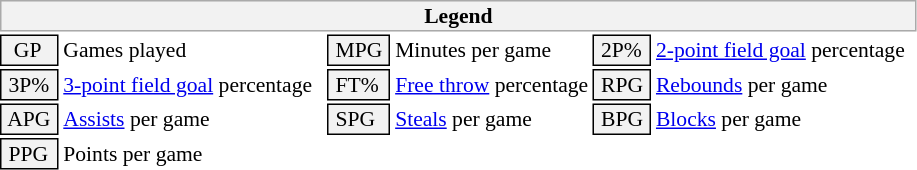<table class="toccolours" style="font-size: 90%; white-space: nowrap;">
<tr>
<th colspan="6" style="background-color: #F2F2F2; border: 1px solid #AAAAAA;">Legend</th>
</tr>
<tr>
<td style="background-color: #F2F2F2; border: 1px solid black;">  GP</td>
<td>Games played</td>
<td style="background-color: #F2F2F2; border: 1px solid black"> MPG </td>
<td>Minutes per game</td>
<td style="background-color: #F2F2F2; border: 1px solid black;"> 2P% </td>
<td style="padding-right: 8px"><a href='#'>2-point field goal</a> percentage</td>
</tr>
<tr>
<td style="background-color: #F2F2F2; border: 1px solid black"> 3P% </td>
<td style="padding-right: 8px"><a href='#'>3-point field goal</a> percentage</td>
<td style="background-color: #F2F2F2; border: 1px solid black"> FT% </td>
<td><a href='#'>Free throw</a> percentage</td>
<td style="background-color: #F2F2F2; border: 1px solid black;"> RPG </td>
<td><a href='#'>Rebounds</a> per game</td>
</tr>
<tr>
<td style="background-color: #F2F2F2; border: 1px solid black"> APG </td>
<td><a href='#'>Assists</a> per game</td>
<td style="background-color: #F2F2F2; border: 1px solid black"> SPG </td>
<td><a href='#'>Steals</a> per game</td>
<td style="background-color: #F2F2F2; border: 1px solid black;"> BPG </td>
<td><a href='#'>Blocks</a> per game</td>
</tr>
<tr>
<td style="background-color: #F2F2F2; border: 1px solid black"> PPG </td>
<td>Points per game</td>
</tr>
<tr>
</tr>
</table>
